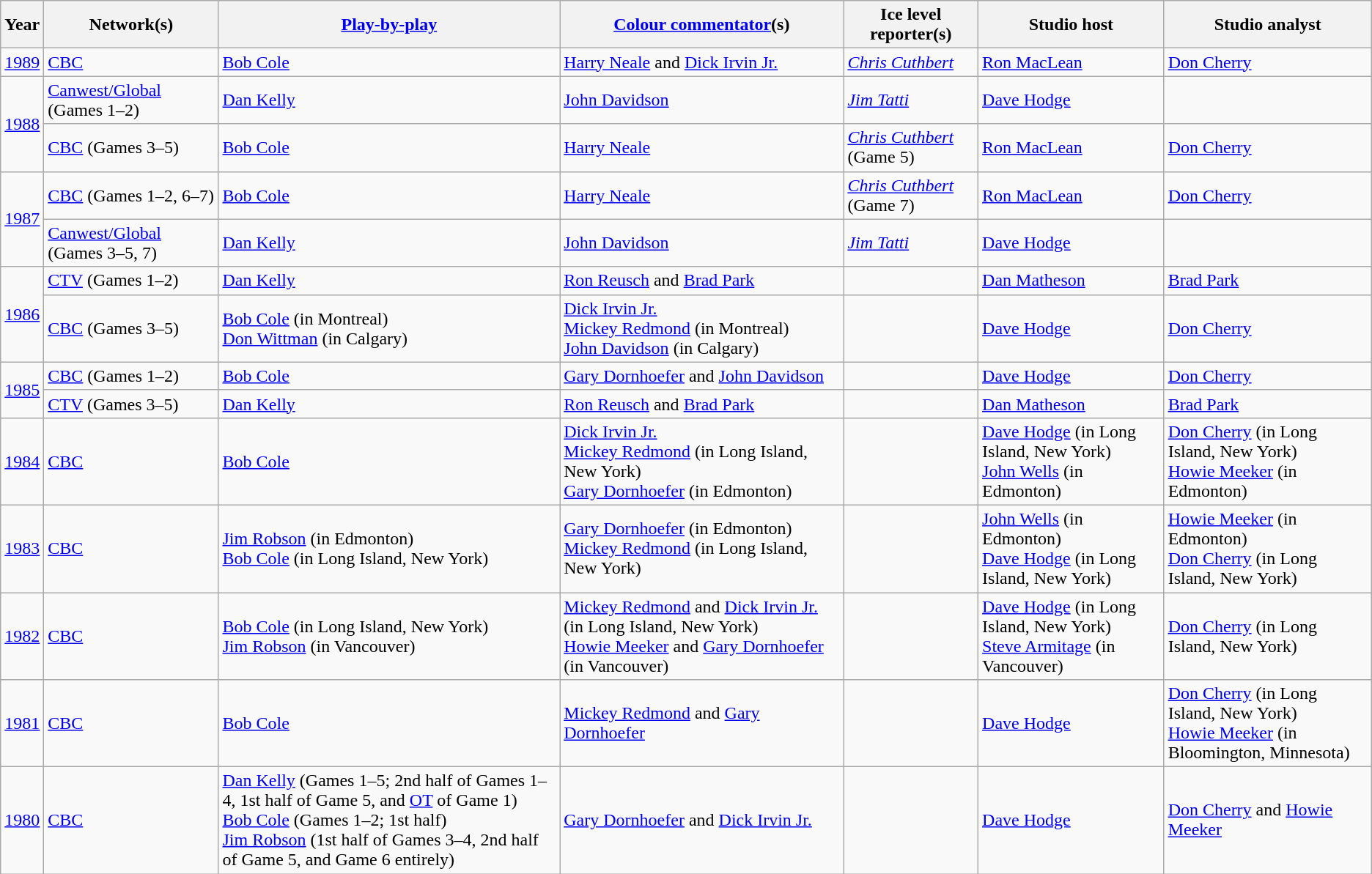<table class="wikitable">
<tr>
<th>Year</th>
<th>Network(s)</th>
<th><a href='#'>Play-by-play</a></th>
<th><a href='#'>Colour commentator</a>(s)</th>
<th>Ice level reporter(s)</th>
<th>Studio host</th>
<th>Studio analyst</th>
</tr>
<tr>
<td><a href='#'>1989</a></td>
<td><a href='#'>CBC</a></td>
<td><a href='#'>Bob Cole</a></td>
<td><a href='#'>Harry Neale</a> and <a href='#'>Dick Irvin Jr.</a></td>
<td><em><a href='#'>Chris Cuthbert</a></em></td>
<td><a href='#'>Ron MacLean</a></td>
<td><a href='#'>Don Cherry</a></td>
</tr>
<tr>
<td rowspan="2"><a href='#'>1988</a></td>
<td><a href='#'>Canwest/Global</a> (Games 1–2)</td>
<td><a href='#'>Dan Kelly</a></td>
<td><a href='#'>John Davidson</a></td>
<td><em><a href='#'>Jim Tatti</a></em></td>
<td><a href='#'>Dave Hodge</a></td>
</tr>
<tr>
<td><a href='#'>CBC</a> (Games 3–5)</td>
<td><a href='#'>Bob Cole</a></td>
<td><a href='#'>Harry Neale</a></td>
<td><em><a href='#'>Chris Cuthbert</a></em> (Game 5)</td>
<td><a href='#'>Ron MacLean</a></td>
<td><a href='#'>Don Cherry</a></td>
</tr>
<tr>
<td rowspan="2"><a href='#'>1987</a></td>
<td><a href='#'>CBC</a> (Games 1–2, 6–7)</td>
<td><a href='#'>Bob Cole</a></td>
<td><a href='#'>Harry Neale</a></td>
<td><em><a href='#'>Chris Cuthbert</a></em> (Game 7)</td>
<td><a href='#'>Ron MacLean</a></td>
<td><a href='#'>Don Cherry</a></td>
</tr>
<tr>
<td><a href='#'>Canwest/Global</a> (Games 3–5, 7)</td>
<td><a href='#'>Dan Kelly</a></td>
<td><a href='#'>John Davidson</a></td>
<td><em><a href='#'>Jim Tatti</a></em></td>
<td><a href='#'>Dave Hodge</a></td>
</tr>
<tr>
<td rowspan="2"><a href='#'>1986</a></td>
<td><a href='#'>CTV</a> (Games 1–2)</td>
<td><a href='#'>Dan Kelly</a></td>
<td><a href='#'>Ron Reusch</a> and <a href='#'>Brad Park</a></td>
<td></td>
<td><a href='#'>Dan Matheson</a></td>
<td><a href='#'>Brad Park</a></td>
</tr>
<tr>
<td><a href='#'>CBC</a> (Games 3–5)</td>
<td><a href='#'>Bob Cole</a> (in Montreal)<br><a href='#'>Don Wittman</a> (in Calgary)</td>
<td><a href='#'>Dick Irvin Jr.</a><br><a href='#'>Mickey Redmond</a> (in Montreal)<br><a href='#'>John Davidson</a> (in Calgary)</td>
<td></td>
<td><a href='#'>Dave Hodge</a></td>
<td><a href='#'>Don Cherry</a></td>
</tr>
<tr>
<td rowspan="2"><a href='#'>1985</a></td>
<td><a href='#'>CBC</a> (Games 1–2)</td>
<td><a href='#'>Bob Cole</a></td>
<td><a href='#'>Gary Dornhoefer</a> and <a href='#'>John Davidson</a></td>
<td></td>
<td><a href='#'>Dave Hodge</a></td>
<td><a href='#'>Don Cherry</a></td>
</tr>
<tr>
<td><a href='#'>CTV</a> (Games 3–5)</td>
<td><a href='#'>Dan Kelly</a></td>
<td><a href='#'>Ron Reusch</a> and <a href='#'>Brad Park</a></td>
<td></td>
<td><a href='#'>Dan Matheson</a></td>
<td><a href='#'>Brad Park</a></td>
</tr>
<tr>
<td><a href='#'>1984</a></td>
<td><a href='#'>CBC</a></td>
<td><a href='#'>Bob Cole</a></td>
<td><a href='#'>Dick Irvin Jr.</a><br><a href='#'>Mickey Redmond</a> (in Long Island, New York)<br><a href='#'>Gary Dornhoefer</a> (in Edmonton)</td>
<td></td>
<td><a href='#'>Dave Hodge</a> (in Long Island, New York)<br><a href='#'>John Wells</a> (in Edmonton)</td>
<td><a href='#'>Don Cherry</a> (in Long Island, New York)<br><a href='#'>Howie Meeker</a> (in Edmonton)</td>
</tr>
<tr>
<td><a href='#'>1983</a></td>
<td><a href='#'>CBC</a></td>
<td><a href='#'>Jim Robson</a> (in Edmonton)<br><a href='#'>Bob Cole</a> (in Long Island, New York)</td>
<td><a href='#'>Gary Dornhoefer</a> (in Edmonton)<br><a href='#'>Mickey Redmond</a> (in Long Island, New York)</td>
<td></td>
<td><a href='#'>John Wells</a> (in Edmonton)<br><a href='#'>Dave Hodge</a> (in Long Island, New York)</td>
<td><a href='#'>Howie Meeker</a> (in Edmonton)<br><a href='#'>Don Cherry</a> (in Long Island, New York)</td>
</tr>
<tr>
<td><a href='#'>1982</a></td>
<td><a href='#'>CBC</a></td>
<td><a href='#'>Bob Cole</a> (in Long Island, New York)<br><a href='#'>Jim Robson</a> (in Vancouver)</td>
<td><a href='#'>Mickey Redmond</a> and <a href='#'>Dick Irvin Jr.</a> (in Long Island, New York)<br><a href='#'>Howie Meeker</a> and <a href='#'>Gary Dornhoefer</a> (in Vancouver)</td>
<td></td>
<td><a href='#'>Dave Hodge</a> (in Long Island, New York)<br><a href='#'>Steve Armitage</a> (in Vancouver)</td>
<td><a href='#'>Don Cherry</a> (in Long Island, New York)</td>
</tr>
<tr>
<td><a href='#'>1981</a></td>
<td><a href='#'>CBC</a></td>
<td><a href='#'>Bob Cole</a></td>
<td><a href='#'>Mickey Redmond</a> and <a href='#'>Gary Dornhoefer</a></td>
<td></td>
<td><a href='#'>Dave Hodge</a></td>
<td><a href='#'>Don Cherry</a> (in Long Island, New York)<br><a href='#'>Howie Meeker</a> (in Bloomington, Minnesota)</td>
</tr>
<tr>
<td><a href='#'>1980</a></td>
<td><a href='#'>CBC</a></td>
<td><a href='#'>Dan Kelly</a> (Games 1–5; 2nd half of Games 1–4, 1st half of Game 5, and <a href='#'>OT</a> of Game 1)<br><a href='#'>Bob Cole</a> (Games 1–2; 1st half)<br><a href='#'>Jim Robson</a> (1st half of Games 3–4, 2nd half of Game 5, and Game 6 entirely)</td>
<td><a href='#'>Gary Dornhoefer</a> and <a href='#'>Dick Irvin Jr.</a></td>
<td></td>
<td><a href='#'>Dave Hodge</a></td>
<td><a href='#'>Don Cherry</a> and <a href='#'>Howie Meeker</a></td>
</tr>
</table>
